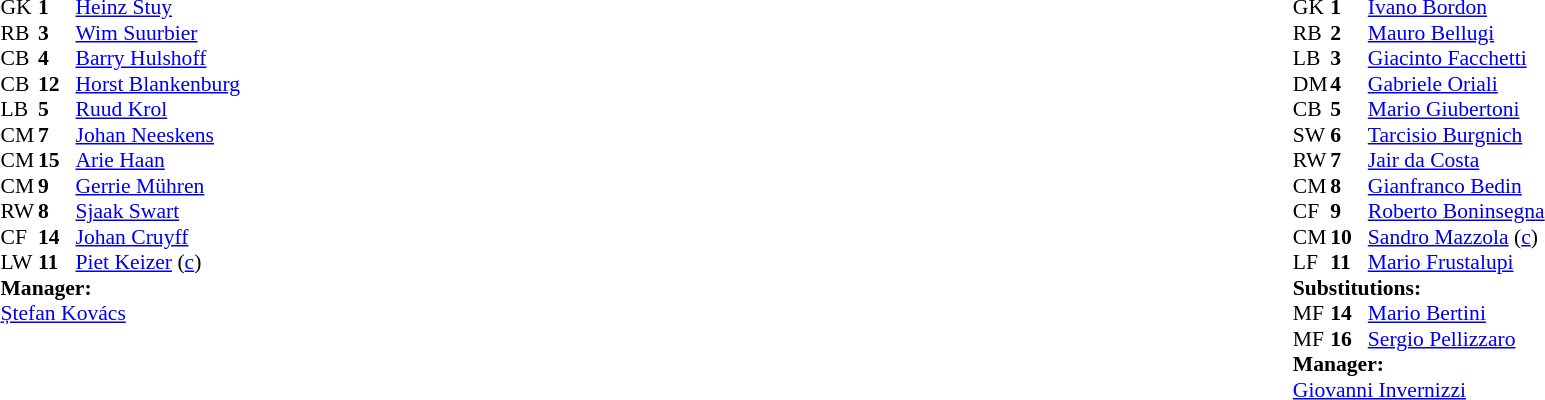<table width="100%">
<tr>
<td valign="top" width="50%"><br><table style="font-size: 90%" cellspacing="0" cellpadding="0">
<tr>
<th width=25></th>
<th width=25></th>
</tr>
<tr>
<td>GK</td>
<td><strong>1</strong></td>
<td> <a href='#'>Heinz Stuy</a></td>
</tr>
<tr>
<td>RB</td>
<td><strong>3</strong></td>
<td> <a href='#'>Wim Suurbier</a></td>
</tr>
<tr>
<td>CB</td>
<td><strong>4</strong></td>
<td> <a href='#'>Barry Hulshoff</a></td>
</tr>
<tr>
<td>CB</td>
<td><strong>12</strong></td>
<td> <a href='#'>Horst Blankenburg</a></td>
</tr>
<tr>
<td>LB</td>
<td><strong>5</strong></td>
<td> <a href='#'>Ruud Krol</a></td>
</tr>
<tr>
<td>CM</td>
<td><strong>7</strong></td>
<td> <a href='#'>Johan Neeskens</a></td>
</tr>
<tr>
<td>CM</td>
<td><strong>15</strong></td>
<td> <a href='#'>Arie Haan</a></td>
</tr>
<tr>
<td>CM</td>
<td><strong>9</strong></td>
<td> <a href='#'>Gerrie Mühren</a></td>
</tr>
<tr>
<td>RW</td>
<td><strong>8</strong></td>
<td> <a href='#'>Sjaak Swart</a></td>
</tr>
<tr>
<td>CF</td>
<td><strong>14</strong></td>
<td> <a href='#'>Johan Cruyff</a></td>
</tr>
<tr>
<td>LW</td>
<td><strong>11</strong></td>
<td> <a href='#'>Piet Keizer</a> (<a href='#'>c</a>)</td>
</tr>
<tr>
<td colspan=3><strong>Manager:</strong></td>
</tr>
<tr>
<td colspan=4> <a href='#'>Ștefan Kovács</a></td>
</tr>
</table>
</td>
<td valign="top"></td>
<td valign="top" width="50%"><br><table style="font-size: 90%" cellspacing="0" cellpadding="0" align=center>
<tr>
<th width=25></th>
<th width=25></th>
</tr>
<tr>
<td>GK</td>
<td><strong>1</strong></td>
<td> <a href='#'>Ivano Bordon</a></td>
</tr>
<tr>
<td>RB</td>
<td><strong>2</strong></td>
<td> <a href='#'>Mauro Bellugi</a></td>
</tr>
<tr>
<td>LB</td>
<td><strong>3</strong></td>
<td> <a href='#'>Giacinto Facchetti</a></td>
</tr>
<tr>
<td>DM</td>
<td><strong>4</strong></td>
<td> <a href='#'>Gabriele Oriali</a></td>
</tr>
<tr>
<td>CB</td>
<td><strong>5</strong></td>
<td> <a href='#'>Mario Giubertoni</a></td>
<td></td>
<td></td>
</tr>
<tr>
<td>SW</td>
<td><strong>6</strong></td>
<td> <a href='#'>Tarcisio Burgnich</a></td>
</tr>
<tr>
<td>RW</td>
<td><strong>7</strong></td>
<td> <a href='#'>Jair da Costa</a></td>
<td></td>
<td></td>
</tr>
<tr>
<td>CM</td>
<td><strong>8</strong></td>
<td> <a href='#'>Gianfranco Bedin</a></td>
</tr>
<tr>
<td>CF</td>
<td><strong>9</strong></td>
<td> <a href='#'>Roberto Boninsegna</a></td>
</tr>
<tr>
<td>CM</td>
<td><strong>10</strong></td>
<td> <a href='#'>Sandro Mazzola</a> (<a href='#'>c</a>)</td>
</tr>
<tr>
<td>LF</td>
<td><strong>11</strong></td>
<td> <a href='#'>Mario Frustalupi</a></td>
</tr>
<tr>
<td colspan=3><strong>Substitutions:</strong></td>
</tr>
<tr>
<td>MF</td>
<td><strong>14</strong></td>
<td> <a href='#'>Mario Bertini</a></td>
<td></td>
<td></td>
</tr>
<tr>
<td>MF</td>
<td><strong>16</strong></td>
<td> <a href='#'>Sergio Pellizzaro</a></td>
<td></td>
<td></td>
</tr>
<tr>
<td colspan=3><strong>Manager:</strong></td>
</tr>
<tr>
<td colspan=4> <a href='#'>Giovanni Invernizzi</a></td>
</tr>
</table>
</td>
</tr>
</table>
